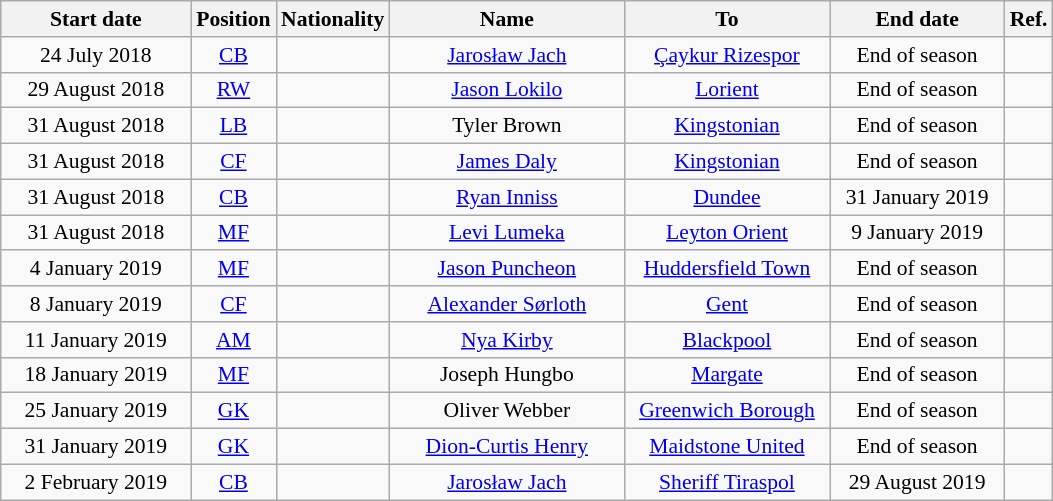<table class="wikitable"  style="text-align:center; font-size:90%; ">
<tr>
<th style="width:120px;">Start date</th>
<th style="width:50px;">Position</th>
<th style="width:50px;">Nationality</th>
<th style="width:150px;">Name</th>
<th style="width:130px;">To</th>
<th style="width:110px;">End date</th>
<th style="width:25px;">Ref.</th>
</tr>
<tr>
<td>24 July 2018</td>
<td><a href='#'>CB</a></td>
<td></td>
<td><a href='#'>Jarosław Jach</a></td>
<td> <a href='#'>Çaykur Rizespor</a></td>
<td>End of season</td>
<td></td>
</tr>
<tr>
<td>29 August 2018</td>
<td><a href='#'>RW</a></td>
<td></td>
<td><a href='#'>Jason Lokilo</a></td>
<td> <a href='#'>Lorient</a></td>
<td>End of season</td>
<td></td>
</tr>
<tr>
<td>31 August 2018</td>
<td><a href='#'>LB</a></td>
<td></td>
<td>Tyler Brown</td>
<td><a href='#'>Kingstonian</a></td>
<td>End of season</td>
<td></td>
</tr>
<tr>
<td>31 August 2018</td>
<td><a href='#'>CF</a></td>
<td></td>
<td><a href='#'>James Daly</a></td>
<td><a href='#'>Kingstonian</a></td>
<td>End of season</td>
<td></td>
</tr>
<tr>
<td>31 August 2018</td>
<td><a href='#'>CB</a></td>
<td></td>
<td><a href='#'>Ryan Inniss</a></td>
<td> <a href='#'>Dundee</a></td>
<td>31 January 2019</td>
<td></td>
</tr>
<tr>
<td>31 August 2018</td>
<td><a href='#'>MF</a></td>
<td></td>
<td><a href='#'>Levi Lumeka</a></td>
<td><a href='#'>Leyton Orient</a></td>
<td>9 January 2019</td>
<td></td>
</tr>
<tr>
<td>4 January 2019</td>
<td><a href='#'>MF</a></td>
<td></td>
<td><a href='#'>Jason Puncheon</a></td>
<td><a href='#'>Huddersfield Town</a></td>
<td>End of season</td>
<td></td>
</tr>
<tr>
<td>8 January 2019</td>
<td><a href='#'>CF</a></td>
<td></td>
<td><a href='#'>Alexander Sørloth</a></td>
<td> <a href='#'>Gent</a></td>
<td>End of season</td>
<td></td>
</tr>
<tr>
<td>11 January 2019</td>
<td><a href='#'>AM</a></td>
<td></td>
<td><a href='#'>Nya Kirby</a></td>
<td><a href='#'>Blackpool</a></td>
<td>End of season</td>
<td></td>
</tr>
<tr>
<td>18 January 2019</td>
<td><a href='#'>MF</a></td>
<td></td>
<td>Joseph Hungbo</td>
<td><a href='#'>Margate</a></td>
<td>End of season</td>
<td></td>
</tr>
<tr>
<td>25 January 2019</td>
<td><a href='#'>GK</a></td>
<td></td>
<td>Oliver Webber</td>
<td><a href='#'>Greenwich Borough</a></td>
<td>End of season</td>
<td></td>
</tr>
<tr>
<td>31 January 2019</td>
<td><a href='#'>GK</a></td>
<td></td>
<td><a href='#'>Dion-Curtis Henry</a></td>
<td><a href='#'>Maidstone United</a></td>
<td>End of season</td>
<td></td>
</tr>
<tr>
<td>2 February 2019</td>
<td><a href='#'>CB</a></td>
<td></td>
<td><a href='#'>Jarosław Jach</a></td>
<td> <a href='#'>Sheriff Tiraspol</a></td>
<td>29 August 2019</td>
<td></td>
</tr>
</table>
